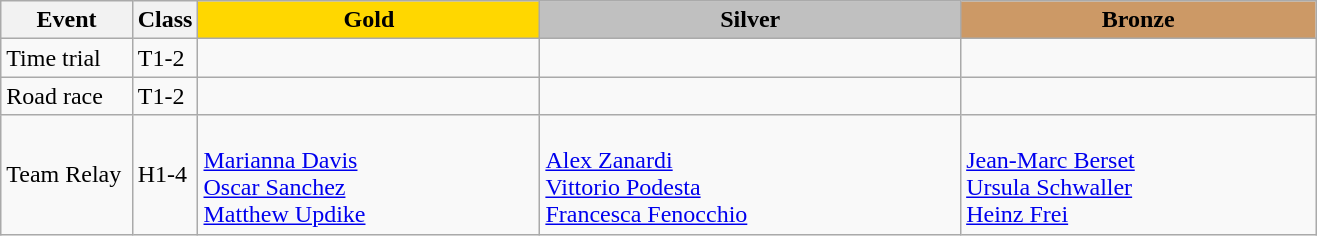<table class=wikitable style="font-size:100%">
<tr>
<th rowspan="1" width="10%">Event</th>
<th rowspan="1" width="5%">Class</th>
<th rowspan="1" style="background:gold;">Gold</th>
<th colspan="1" style="background:silver;">Silver</th>
<th colspan="1" style="background:#CC9966;">Bronze</th>
</tr>
<tr>
<td rowspan="1">Time trial<br></td>
<td>T1-2</td>
<td></td>
<td></td>
<td></td>
</tr>
<tr>
<td rowspan="1">Road race<br></td>
<td>T1-2</td>
<td></td>
<td></td>
<td></td>
</tr>
<tr>
<td rowspan="1">Team Relay<br></td>
<td>H1-4</td>
<td><br><a href='#'>Marianna Davis</a><br><a href='#'>Oscar Sanchez</a><br><a href='#'>Matthew Updike</a></td>
<td><br><a href='#'>Alex Zanardi</a><br><a href='#'>Vittorio Podesta</a><br><a href='#'>Francesca Fenocchio</a></td>
<td><br><a href='#'>Jean-Marc Berset</a><br><a href='#'>Ursula Schwaller</a><br><a href='#'>Heinz Frei</a></td>
</tr>
</table>
